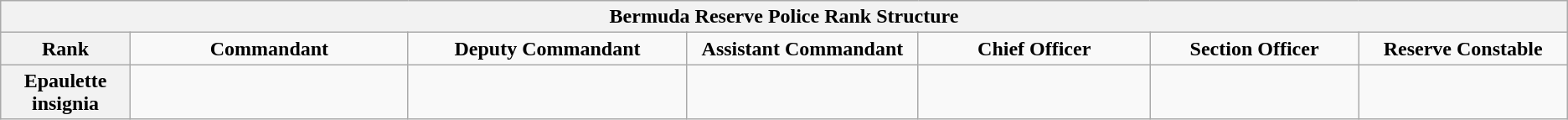<table class="wikitable" style="text-align: center;">
<tr>
<th colspan=10>Bermuda Reserve Police Rank Structure</th>
</tr>
<tr>
<th Width=5%>Rank</th>
<td Width=12%><strong>Commandant</strong></td>
<td Width=12%><strong>Deputy Commandant</strong></td>
<td Width=10%><strong>Assistant Commandant</strong></td>
<td Width=10%><strong>Chief Officer</strong></td>
<td Width=9%><strong>Section Officer</strong></td>
<td Width=9%><strong>Reserve Constable</strong></td>
</tr>
<tr>
<th>Epaulette<br>insignia</th>
<td></td>
<td></td>
<td></td>
<td></td>
<td></td>
<td></td>
</tr>
</table>
